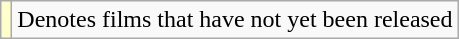<table class="wikitable">
<tr>
<td style="background:#ffc;"></td>
<td>Denotes films that have not yet been released</td>
</tr>
</table>
